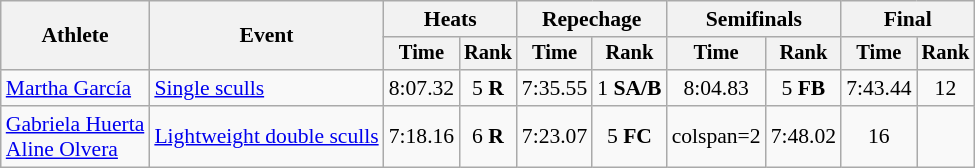<table class="wikitable" style="font-size:90%;">
<tr>
<th rowspan="2">Athlete</th>
<th rowspan="2">Event</th>
<th colspan="2">Heats</th>
<th colspan="2">Repechage</th>
<th colspan="2">Semifinals</th>
<th colspan="2">Final</th>
</tr>
<tr style="font-size:95%">
<th>Time</th>
<th>Rank</th>
<th>Time</th>
<th>Rank</th>
<th>Time</th>
<th>Rank</th>
<th>Time</th>
<th>Rank</th>
</tr>
<tr align=center>
<td align=left><a href='#'>Martha García</a></td>
<td align=left><a href='#'>Single sculls</a></td>
<td>8:07.32</td>
<td>5 <strong>R</strong></td>
<td>7:35.55</td>
<td>1 <strong>SA/B</strong></td>
<td>8:04.83</td>
<td>5 <strong>FB</strong></td>
<td>7:43.44</td>
<td>12</td>
</tr>
<tr align=center>
<td align=left><a href='#'>Gabriela Huerta</a><br><a href='#'>Aline Olvera</a></td>
<td align=left><a href='#'>Lightweight double sculls</a></td>
<td>7:18.16</td>
<td>6 <strong>R</strong></td>
<td>7:23.07</td>
<td>5 <strong>FC</strong></td>
<td>colspan=2 </td>
<td>7:48.02</td>
<td>16</td>
</tr>
</table>
